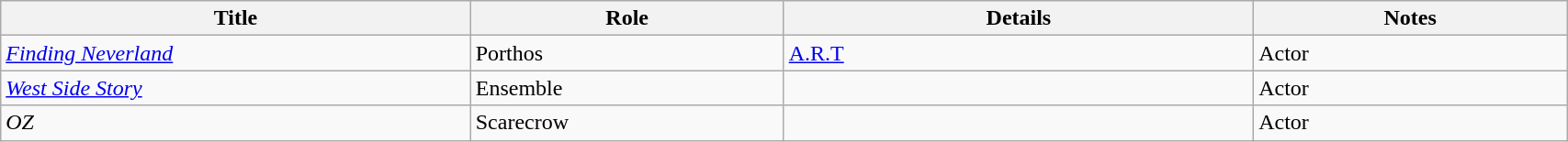<table class="wikitable" style="width: 90%;">
<tr>
<th style="width: 30%;">Title</th>
<th style="width: 20%;">Role</th>
<th style="width: 30%;">Details</th>
<th style="width: 20%;">Notes</th>
</tr>
<tr>
<td><em><a href='#'>Finding Neverland</a></em></td>
<td>Porthos</td>
<td><a href='#'>A.R.T</a></td>
<td>Actor</td>
</tr>
<tr>
<td><em><a href='#'>West Side Story</a></em></td>
<td>Ensemble</td>
<td></td>
<td>Actor</td>
</tr>
<tr>
<td><em>OZ</em></td>
<td>Scarecrow</td>
<td></td>
<td>Actor</td>
</tr>
</table>
